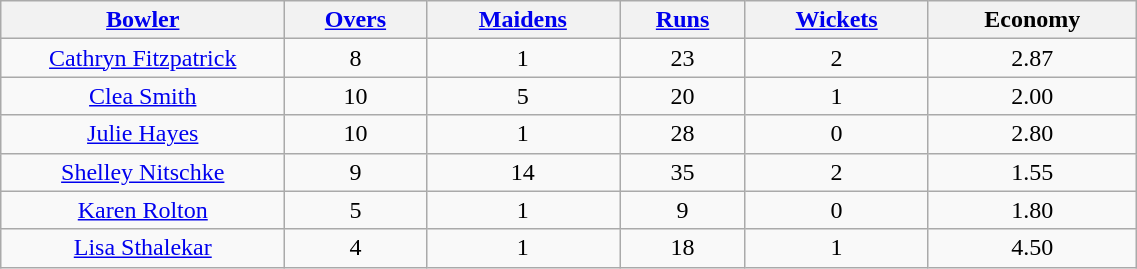<table border="1" cellpadding="1" cellspacing="0" style="border: gray solid 1px; border-collapse: collapse; text-align: center; width: 60%;" class=wikitable>
<tr>
<th width="25%"><a href='#'>Bowler</a></th>
<th><a href='#'>Overs</a></th>
<th><a href='#'>Maidens</a></th>
<th><a href='#'>Runs</a></th>
<th><a href='#'>Wickets</a></th>
<th>Economy</th>
</tr>
<tr>
<td><a href='#'>Cathryn Fitzpatrick</a></td>
<td>8</td>
<td>1</td>
<td>23</td>
<td>2</td>
<td>2.87</td>
</tr>
<tr>
<td><a href='#'>Clea Smith</a></td>
<td>10</td>
<td>5</td>
<td>20</td>
<td>1</td>
<td>2.00</td>
</tr>
<tr>
<td><a href='#'>Julie Hayes</a></td>
<td>10</td>
<td>1</td>
<td>28</td>
<td>0</td>
<td>2.80</td>
</tr>
<tr>
<td><a href='#'>Shelley Nitschke</a></td>
<td>9</td>
<td>14</td>
<td>35</td>
<td>2</td>
<td>1.55</td>
</tr>
<tr>
<td><a href='#'>Karen Rolton</a></td>
<td>5</td>
<td>1</td>
<td>9</td>
<td>0</td>
<td>1.80</td>
</tr>
<tr>
<td><a href='#'>Lisa Sthalekar</a></td>
<td>4</td>
<td>1</td>
<td>18</td>
<td>1</td>
<td>4.50</td>
</tr>
</table>
